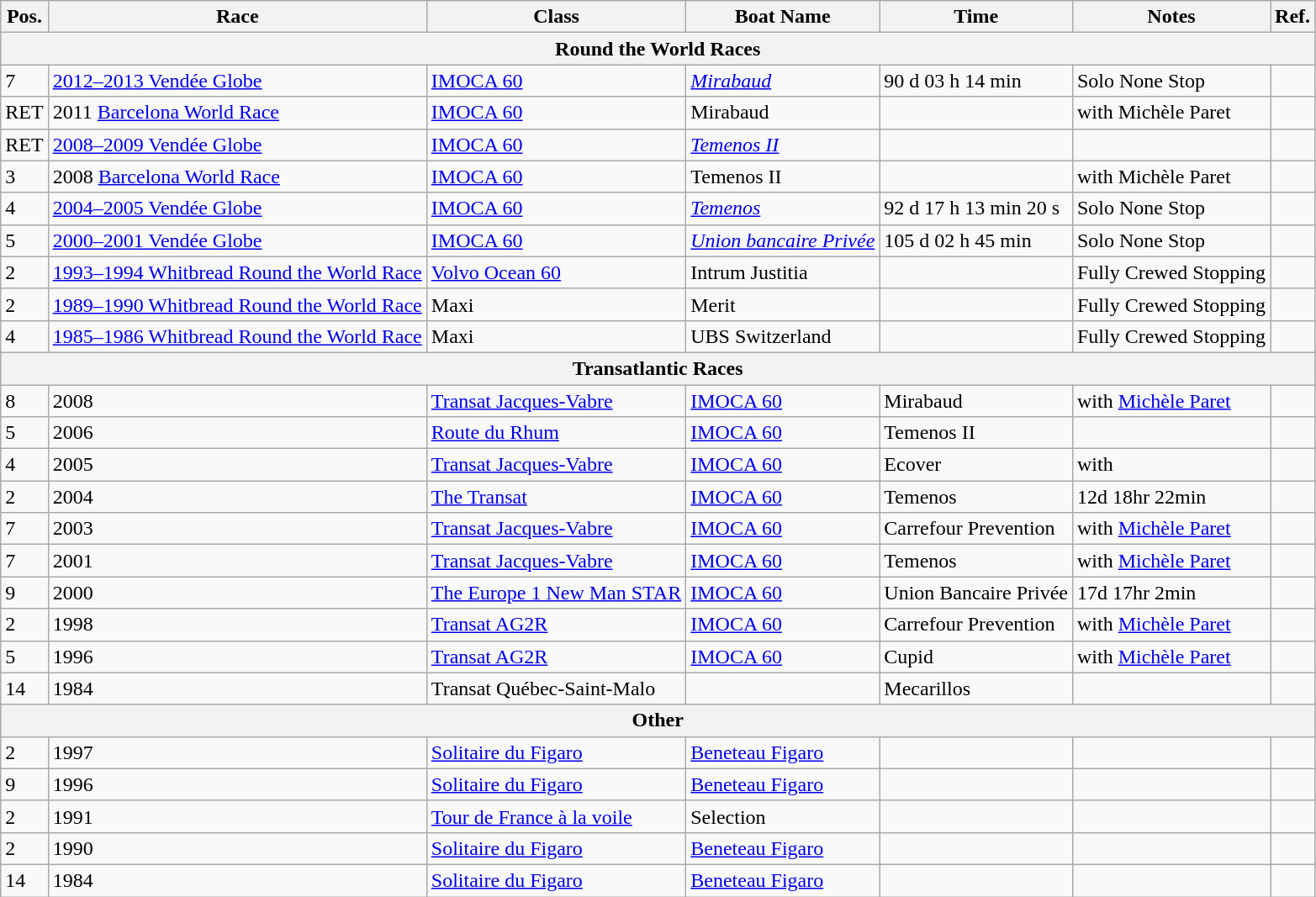<table class="wikitable sortable">
<tr>
<th>Pos.</th>
<th>Race</th>
<th>Class</th>
<th>Boat Name</th>
<th>Time</th>
<th>Notes</th>
<th>Ref.</th>
</tr>
<tr>
<th colspan=7>Round the World Races</th>
</tr>
<tr>
<td>7</td>
<td><a href='#'>2012–2013 Vendée Globe</a></td>
<td><a href='#'>IMOCA 60</a></td>
<td><em><a href='#'>Mirabaud</a></em></td>
<td>90 d 03 h 14 min</td>
<td>Solo None Stop</td>
<td></td>
</tr>
<tr>
<td>RET</td>
<td>2011 <a href='#'>Barcelona World Race</a></td>
<td><a href='#'>IMOCA 60</a></td>
<td>Mirabaud</td>
<td></td>
<td>with Michèle Paret</td>
<td></td>
</tr>
<tr>
<td>RET</td>
<td><a href='#'>2008–2009 Vendée Globe</a></td>
<td><a href='#'>IMOCA 60</a></td>
<td><em><a href='#'>Temenos II</a></em></td>
<td></td>
<td></td>
<td></td>
</tr>
<tr>
<td>3</td>
<td>2008 <a href='#'>Barcelona World Race</a></td>
<td><a href='#'>IMOCA 60</a></td>
<td>Temenos II</td>
<td></td>
<td>with Michèle Paret</td>
<td></td>
</tr>
<tr>
<td>4</td>
<td><a href='#'>2004–2005 Vendée Globe</a></td>
<td><a href='#'>IMOCA 60</a></td>
<td><em><a href='#'>Temenos</a></em></td>
<td>92 d 17 h 13 min 20 s</td>
<td>Solo None Stop</td>
<td></td>
</tr>
<tr>
<td>5</td>
<td><a href='#'>2000–2001 Vendée Globe</a></td>
<td><a href='#'>IMOCA 60</a></td>
<td><em><a href='#'>Union bancaire Privée</a></em></td>
<td>105 d 02 h 45 min</td>
<td>Solo None Stop</td>
<td></td>
</tr>
<tr>
<td>2</td>
<td><a href='#'>1993–1994 Whitbread Round the World Race</a></td>
<td><a href='#'>Volvo Ocean 60</a></td>
<td>Intrum Justitia</td>
<td></td>
<td>Fully Crewed Stopping</td>
<td></td>
</tr>
<tr>
<td>2</td>
<td><a href='#'>1989–1990 Whitbread Round the World Race</a></td>
<td>Maxi</td>
<td>Merit</td>
<td></td>
<td>Fully Crewed Stopping</td>
<td></td>
</tr>
<tr>
<td>4</td>
<td><a href='#'>1985–1986 Whitbread Round the World Race</a></td>
<td>Maxi</td>
<td>UBS Switzerland</td>
<td></td>
<td>Fully Crewed Stopping</td>
<td></td>
</tr>
<tr>
<th colspan=7>Transatlantic Races</th>
</tr>
<tr>
<td>8</td>
<td>2008</td>
<td><a href='#'>Transat Jacques-Vabre</a></td>
<td><a href='#'>IMOCA 60</a></td>
<td>Mirabaud</td>
<td>with <a href='#'>Michèle Paret</a></td>
<td></td>
</tr>
<tr>
<td>5</td>
<td>2006</td>
<td><a href='#'>Route du Rhum</a></td>
<td><a href='#'>IMOCA 60</a></td>
<td>Temenos II</td>
<td></td>
<td></td>
</tr>
<tr>
<td>4</td>
<td>2005</td>
<td><a href='#'>Transat Jacques-Vabre</a></td>
<td><a href='#'>IMOCA 60</a></td>
<td>Ecover</td>
<td>with </td>
<td></td>
</tr>
<tr>
<td>2</td>
<td>2004</td>
<td><a href='#'>The Transat</a></td>
<td><a href='#'>IMOCA 60</a></td>
<td>Temenos</td>
<td>12d 18hr 22min</td>
<td></td>
</tr>
<tr>
<td>7</td>
<td>2003</td>
<td><a href='#'>Transat Jacques-Vabre</a></td>
<td><a href='#'>IMOCA 60</a></td>
<td>Carrefour Prevention</td>
<td>with <a href='#'>Michèle Paret</a></td>
<td></td>
</tr>
<tr>
<td>7</td>
<td>2001</td>
<td><a href='#'>Transat Jacques-Vabre</a></td>
<td><a href='#'>IMOCA 60</a></td>
<td>Temenos</td>
<td>with <a href='#'>Michèle Paret</a></td>
<td></td>
</tr>
<tr>
<td>9</td>
<td>2000</td>
<td><a href='#'>The Europe 1 New Man STAR</a></td>
<td><a href='#'>IMOCA 60</a></td>
<td>Union Bancaire Privée</td>
<td>17d 17hr 2min</td>
<td></td>
</tr>
<tr>
<td>2</td>
<td>1998</td>
<td><a href='#'>Transat AG2R</a></td>
<td><a href='#'>IMOCA 60</a></td>
<td>Carrefour Prevention</td>
<td>with <a href='#'>Michèle Paret</a></td>
<td></td>
</tr>
<tr>
<td>5</td>
<td>1996</td>
<td><a href='#'>Transat AG2R</a></td>
<td><a href='#'>IMOCA 60</a></td>
<td>Cupid</td>
<td>with <a href='#'>Michèle Paret</a></td>
<td></td>
</tr>
<tr>
<td>14</td>
<td>1984</td>
<td>Transat Québec-Saint-Malo</td>
<td></td>
<td>Mecarillos</td>
<td></td>
<td></td>
</tr>
<tr>
<th colspan=7>Other</th>
</tr>
<tr>
<td>2</td>
<td>1997</td>
<td><a href='#'>Solitaire du Figaro</a></td>
<td><a href='#'>Beneteau Figaro</a></td>
<td></td>
<td></td>
<td></td>
</tr>
<tr>
<td>9</td>
<td>1996</td>
<td><a href='#'>Solitaire du Figaro</a></td>
<td><a href='#'>Beneteau Figaro</a></td>
<td></td>
<td></td>
<td></td>
</tr>
<tr>
<td>2</td>
<td>1991</td>
<td><a href='#'>Tour de France à la voile</a></td>
<td>Selection</td>
<td></td>
<td></td>
<td></td>
</tr>
<tr>
<td>2</td>
<td>1990</td>
<td><a href='#'>Solitaire du Figaro</a></td>
<td><a href='#'>Beneteau Figaro</a></td>
<td></td>
<td></td>
<td><br></td>
</tr>
<tr>
<td>14</td>
<td>1984</td>
<td><a href='#'>Solitaire du Figaro</a></td>
<td><a href='#'>Beneteau Figaro</a></td>
<td></td>
<td></td>
<td></td>
</tr>
</table>
